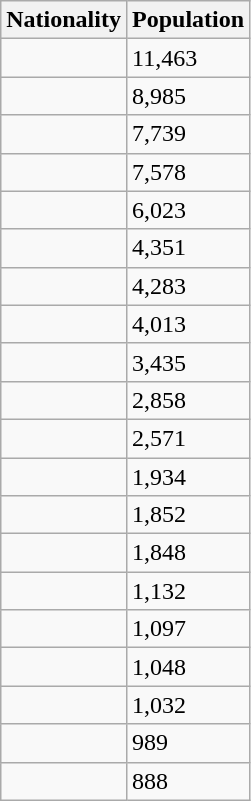<table class="wikitable style="text-align:left;">
<tr>
<th>Nationality</th>
<th>Population</th>
</tr>
<tr>
<td></td>
<td>11,463</td>
</tr>
<tr>
<td></td>
<td>8,985</td>
</tr>
<tr>
<td></td>
<td>7,739</td>
</tr>
<tr>
<td></td>
<td>7,578</td>
</tr>
<tr>
<td></td>
<td>6,023</td>
</tr>
<tr>
<td></td>
<td>4,351</td>
</tr>
<tr>
<td></td>
<td>4,283</td>
</tr>
<tr>
<td></td>
<td>4,013</td>
</tr>
<tr>
<td></td>
<td>3,435</td>
</tr>
<tr>
<td></td>
<td>2,858</td>
</tr>
<tr>
<td></td>
<td>2,571</td>
</tr>
<tr>
<td></td>
<td>1,934</td>
</tr>
<tr>
<td></td>
<td>1,852</td>
</tr>
<tr>
<td></td>
<td>1,848</td>
</tr>
<tr>
<td></td>
<td>1,132</td>
</tr>
<tr>
<td></td>
<td>1,097</td>
</tr>
<tr>
<td></td>
<td>1,048</td>
</tr>
<tr>
<td></td>
<td>1,032</td>
</tr>
<tr>
<td></td>
<td>989</td>
</tr>
<tr>
<td></td>
<td>888</td>
</tr>
</table>
